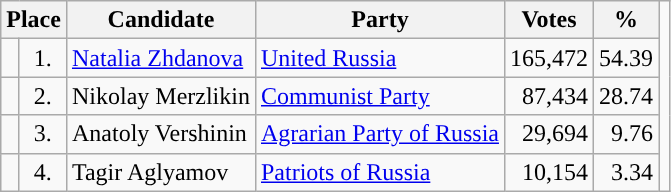<table class="wikitable sortable">
<tr>
<th colspan="2">Place</th>
<th>Candidate</th>
<th>Party</th>
<th>Votes</th>
<th>%</th>
<td rowspan = 5></td>
</tr>
<tr>
<td></td>
<td align=center>1.</td>
<td><a href='#'>Natalia Zhdanova</a></td>
<td><a href='#'>United Russia</a></td>
<td align=right>165,472</td>
<td align=right>54.39</td>
</tr>
<tr>
<td></td>
<td align=center>2.</td>
<td>Nikolay Merzlikin</td>
<td><a href='#'>Communist Party</a></td>
<td align=right>87,434</td>
<td align=right>28.74</td>
</tr>
<tr>
<td></td>
<td align=center>3.</td>
<td>Anatoly Vershinin</td>
<td><a href='#'>Agrarian Party of Russia</a></td>
<td align=right>29,694</td>
<td align=right>9.76</td>
</tr>
<tr>
<td></td>
<td align=center>4.</td>
<td>Tagir Aglyamov</td>
<td><a href='#'>Patriots of Russia</a></td>
<td align=right>10,154</td>
<td align=right>3.34</td>
</tr>
</table>
